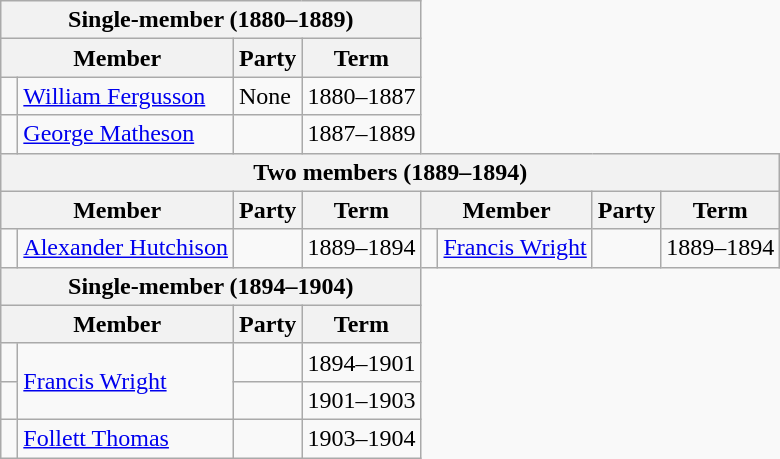<table class="wikitable" style='border-style: none none none none;'>
<tr>
<th colspan="4">Single-member (1880–1889)</th>
</tr>
<tr>
<th colspan="2">Member</th>
<th>Party</th>
<th>Term</th>
</tr>
<tr style="background: #f9f9f9">
<td> </td>
<td><a href='#'>William Fergusson</a></td>
<td>None</td>
<td>1880–1887</td>
</tr>
<tr style="background: #f9f9f9">
<td> </td>
<td><a href='#'>George Matheson</a></td>
<td></td>
<td>1887–1889</td>
</tr>
<tr>
<th colspan="8">Two members (1889–1894)</th>
</tr>
<tr>
<th colspan="2">Member</th>
<th>Party</th>
<th>Term</th>
<th colspan="2">Member</th>
<th>Party</th>
<th>Term</th>
</tr>
<tr style="background: #f9f9f9">
<td> </td>
<td><a href='#'>Alexander Hutchison</a></td>
<td></td>
<td>1889–1894</td>
<td> </td>
<td><a href='#'>Francis Wright</a></td>
<td></td>
<td>1889–1894</td>
</tr>
<tr>
<th colspan="4">Single-member (1894–1904)</th>
</tr>
<tr>
<th colspan="2">Member</th>
<th>Party</th>
<th>Term</th>
</tr>
<tr style="background: #f9f9f9">
<td> </td>
<td rowspan="2"><a href='#'>Francis Wright</a></td>
<td></td>
<td>1894–1901</td>
</tr>
<tr style="background: #f9f9f9">
<td> </td>
<td></td>
<td>1901–1903</td>
</tr>
<tr style="background: #f9f9f9">
<td> </td>
<td><a href='#'>Follett Thomas</a></td>
<td></td>
<td>1903–1904</td>
</tr>
</table>
